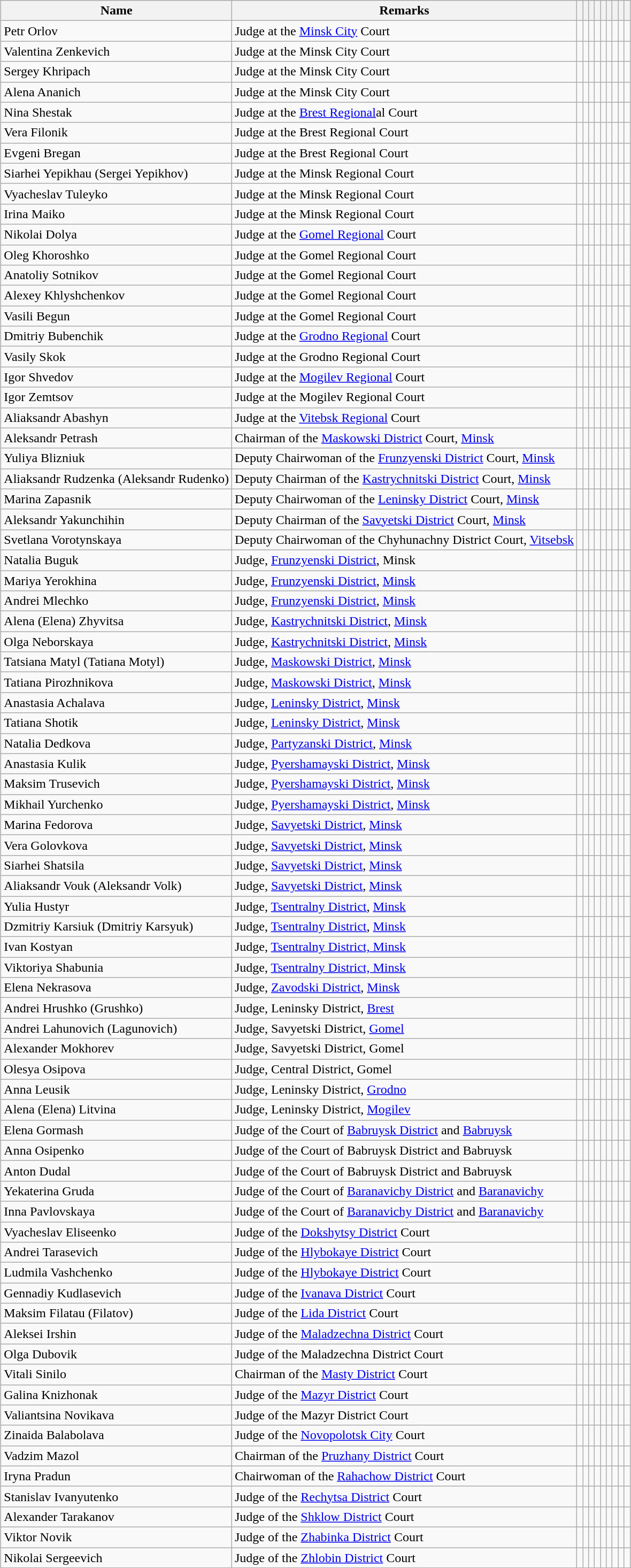<table class="wikitable sortable" style="margin: auto">
<tr>
<th>Name</th>
<th>Remarks</th>
<th></th>
<th></th>
<th></th>
<th></th>
<th></th>
<th></th>
<th></th>
<th></th>
<th></th>
</tr>
<tr>
<td>Petr Orlov</td>
<td>Judge at the <a href='#'>Minsk City</a> Court</td>
<td></td>
<td></td>
<td></td>
<td style="text-align:center;"></td>
<td style="text-align:center;"></td>
<td></td>
<td></td>
<td style="text-align:center;"></td>
<td style="text-align:center;"></td>
</tr>
<tr>
<td>Valentina Zenkevich</td>
<td>Judge at the Minsk City Court</td>
<td></td>
<td></td>
<td></td>
<td style="text-align:center;"></td>
<td style="text-align:center;"></td>
<td style="text-align:center;"></td>
<td></td>
<td style="text-align:center;"></td>
<td style="text-align:center;"></td>
</tr>
<tr>
<td>Sergey Khripach</td>
<td>Judge at the Minsk City Court</td>
<td></td>
<td></td>
<td></td>
<td style="text-align:center;"></td>
<td style="text-align:center;"></td>
<td></td>
<td></td>
<td style="text-align:center;"></td>
<td style="text-align:center;"></td>
</tr>
<tr>
<td>Alena Ananich</td>
<td>Judge at the Minsk City Court</td>
<td></td>
<td></td>
<td></td>
<td style="text-align:center;"></td>
<td></td>
<td></td>
<td></td>
<td style="text-align:center;"></td>
<td style="text-align:center;"></td>
</tr>
<tr>
<td>Nina Shestak</td>
<td>Judge at the <a href='#'>Brest Regional</a>al Court</td>
<td></td>
<td></td>
<td></td>
<td style="text-align:center;"></td>
<td></td>
<td></td>
<td></td>
<td style="text-align:center;"></td>
<td style="text-align:center;"></td>
</tr>
<tr>
<td>Vera Filonik</td>
<td>Judge at the Brest Regional Court</td>
<td></td>
<td></td>
<td></td>
<td style="text-align:center;"></td>
<td></td>
<td></td>
<td></td>
<td style="text-align:center;"></td>
<td style="text-align:center;"></td>
</tr>
<tr>
<td>Evgeni Bregan</td>
<td>Judge at the Brest Regional Court</td>
<td></td>
<td></td>
<td></td>
<td style="text-align:center;"></td>
<td></td>
<td></td>
<td></td>
<td style="text-align:center;"></td>
<td style="text-align:center;"></td>
</tr>
<tr>
<td>Siarhei Yepikhau (Sergei Yepikhov)</td>
<td>Judge at the Minsk Regional Court</td>
<td></td>
<td></td>
<td></td>
<td style="text-align:center;"></td>
<td style="text-align:center;"></td>
<td style="text-align:center;"></td>
<td></td>
<td style="text-align:center;"></td>
<td style="text-align:center;"></td>
</tr>
<tr>
<td>Vyacheslav Tuleyko</td>
<td>Judge at the Minsk Regional Court</td>
<td></td>
<td></td>
<td></td>
<td style="text-align:center;"></td>
<td style="text-align:center;"></td>
<td style="text-align:center;"></td>
<td></td>
<td style="text-align:center;"></td>
<td style="text-align:center;"></td>
</tr>
<tr>
<td>Irina Maiko</td>
<td>Judge at the Minsk Regional Court</td>
<td></td>
<td></td>
<td></td>
<td style="text-align:center;"></td>
<td></td>
<td></td>
<td></td>
<td style="text-align:center;"></td>
<td style="text-align:center;"></td>
</tr>
<tr>
<td>Nikolai Dolya</td>
<td>Judge at the <a href='#'>Gomel Regional</a> Court</td>
<td></td>
<td></td>
<td></td>
<td style="text-align:center;"></td>
<td style="text-align:center;"></td>
<td></td>
<td></td>
<td style="text-align:center;"></td>
<td style="text-align:center;"></td>
</tr>
<tr>
<td>Oleg Khoroshko</td>
<td>Judge at the Gomel Regional Court</td>
<td></td>
<td></td>
<td></td>
<td style="text-align:center;"></td>
<td></td>
<td></td>
<td></td>
<td style="text-align:center;"></td>
<td style="text-align:center;"></td>
</tr>
<tr>
<td>Anatoliy Sotnikov</td>
<td>Judge at the Gomel Regional Court</td>
<td></td>
<td></td>
<td></td>
<td style="text-align:center;"></td>
<td></td>
<td></td>
<td></td>
<td style="text-align:center;"></td>
<td style="text-align:center;"></td>
</tr>
<tr>
<td>Alexey Khlyshchenkov</td>
<td>Judge at the Gomel Regional Court</td>
<td></td>
<td></td>
<td></td>
<td style="text-align:center;"></td>
<td></td>
<td></td>
<td></td>
<td style="text-align:center;"></td>
<td style="text-align:center;"></td>
</tr>
<tr>
<td>Vasili Begun</td>
<td>Judge at the Gomel Regional Court</td>
<td></td>
<td></td>
<td></td>
<td style="text-align:center;"></td>
<td></td>
<td></td>
<td></td>
<td style="text-align:center;"></td>
<td style="text-align:center;"></td>
</tr>
<tr>
<td>Dmitriy Bubenchik</td>
<td>Judge at the <a href='#'>Grodno Regional</a> Court</td>
<td></td>
<td></td>
<td></td>
<td style="text-align:center;"></td>
<td></td>
<td style="text-align:center;"></td>
<td></td>
<td style="text-align:center;"></td>
<td style="text-align:center;"></td>
</tr>
<tr>
<td>Vasily Skok</td>
<td>Judge at the Grodno Regional Court</td>
<td></td>
<td></td>
<td></td>
<td style="text-align:center;"></td>
<td></td>
<td></td>
<td></td>
<td style="text-align:center;"></td>
<td style="text-align:center;"></td>
</tr>
<tr>
<td>Igor Shvedov</td>
<td>Judge at the <a href='#'>Mogilev Regional</a> Court</td>
<td></td>
<td></td>
<td></td>
<td style="text-align:center;"></td>
<td></td>
<td></td>
<td></td>
<td style="text-align:center;"></td>
<td style="text-align:center;"></td>
</tr>
<tr>
<td>Igor Zemtsov</td>
<td>Judge at the Mogilev Regional Court</td>
<td></td>
<td></td>
<td></td>
<td style="text-align:center;"></td>
<td></td>
<td></td>
<td></td>
<td style="text-align:center;"></td>
<td style="text-align:center;"></td>
</tr>
<tr>
<td>Aliaksandr Abashyn</td>
<td>Judge at the <a href='#'>Vitebsk Regional</a> Court</td>
<td></td>
<td></td>
<td></td>
<td></td>
<td></td>
<td style="text-align:center;"></td>
<td></td>
<td></td>
<td></td>
</tr>
<tr>
<td>Aleksandr Petrash</td>
<td>Chairman of the <a href='#'>Maskowski District</a> Court, <a href='#'>Minsk</a></td>
<td></td>
<td></td>
<td></td>
<td style="text-align:center;"></td>
<td style="text-align:center;"></td>
<td></td>
<td></td>
<td style="text-align:center;"></td>
<td style="text-align:center;"></td>
</tr>
<tr>
<td>Yuliya Blizniuk</td>
<td>Deputy Chairwoman of the <a href='#'>Frunzyenski District</a> Court, <a href='#'>Minsk</a></td>
<td></td>
<td></td>
<td></td>
<td style="text-align:center;"></td>
<td></td>
<td style="text-align:center;"></td>
<td></td>
<td style="text-align:center;"></td>
<td style="text-align:center;"></td>
</tr>
<tr>
<td>Aliaksandr Rudzenka (Aleksandr Rudenko)</td>
<td>Deputy Chairman of the <a href='#'>Kastrychnitski District</a> Court, <a href='#'>Minsk</a></td>
<td></td>
<td></td>
<td></td>
<td style="text-align:center;"></td>
<td></td>
<td></td>
<td></td>
<td style="text-align:center;"></td>
<td style="text-align:center;"></td>
</tr>
<tr>
<td>Marina Zapasnik</td>
<td>Deputy Chairwoman of the <a href='#'>Leninsky District</a> Court, <a href='#'>Minsk</a></td>
<td></td>
<td></td>
<td></td>
<td style="text-align:center;"></td>
<td style="text-align:center;"></td>
<td></td>
<td></td>
<td style="text-align:center;"></td>
<td style="text-align:center;"></td>
</tr>
<tr>
<td>Aleksandr Yakunchihin</td>
<td>Deputy Chairman of the <a href='#'>Savyetski District</a> Court, <a href='#'>Minsk</a></td>
<td style="text-align:center;"></td>
<td style="text-align:center;"></td>
<td style="text-align:center;"></td>
<td></td>
<td></td>
<td></td>
<td></td>
<td></td>
<td></td>
</tr>
<tr>
<td>Svetlana Vorotynskaya</td>
<td>Deputy Chairwoman of the Chyhunachny District Court, <a href='#'>Vitsebsk</a></td>
<td style="text-align:center;"></td>
<td style="text-align:center;"></td>
<td style="text-align:center;"></td>
<td></td>
<td></td>
<td></td>
<td></td>
<td></td>
<td></td>
</tr>
<tr>
<td>Natalia Buguk</td>
<td>Judge, <a href='#'>Frunzyenski District</a>, Minsk</td>
<td></td>
<td style="text-align:center;"></td>
<td></td>
<td style="text-align:center;"></td>
<td style="text-align:center;"></td>
<td style="text-align:center;"></td>
<td></td>
<td style="text-align:center;"></td>
<td style="text-align:center;"></td>
</tr>
<tr>
<td>Mariya Yerokhina</td>
<td>Judge, <a href='#'>Frunzyenski District</a>, <a href='#'>Minsk</a></td>
<td></td>
<td></td>
<td></td>
<td style="text-align:center;"></td>
<td></td>
<td></td>
<td></td>
<td style="text-align:center;"></td>
<td style="text-align:center;"></td>
</tr>
<tr>
<td>Andrei Mlechko</td>
<td>Judge, <a href='#'>Frunzyenski District</a>, <a href='#'>Minsk</a></td>
<td></td>
<td></td>
<td></td>
<td style="text-align:center;"></td>
<td></td>
<td></td>
<td></td>
<td style="text-align:center;"></td>
<td style="text-align:center;"></td>
</tr>
<tr>
<td>Alena (Elena) Zhyvitsa</td>
<td>Judge, <a href='#'>Kastrychnitski District</a>, <a href='#'>Minsk</a></td>
<td></td>
<td></td>
<td></td>
<td style="text-align:center;"></td>
<td style="text-align:center;"></td>
<td></td>
<td></td>
<td style="text-align:center;"></td>
<td style="text-align:center;"></td>
</tr>
<tr>
<td>Olga Neborskaya</td>
<td>Judge, <a href='#'>Kastrychnitski District</a>, <a href='#'>Minsk</a></td>
<td style="text-align:center;"></td>
<td style="text-align:center;"></td>
<td style="text-align:center;"></td>
<td style="text-align:center;"></td>
<td></td>
<td></td>
<td></td>
<td style="text-align:center;"></td>
<td style="text-align:center;"></td>
</tr>
<tr>
<td>Tatsiana Matyl (Tatiana Motyl)</td>
<td>Judge, <a href='#'>Maskowski District</a>, <a href='#'>Minsk</a></td>
<td></td>
<td></td>
<td></td>
<td style="text-align:center;"></td>
<td></td>
<td></td>
<td></td>
<td style="text-align:center;"></td>
<td style="text-align:center;"></td>
</tr>
<tr>
<td>Tatiana Pirozhnikova</td>
<td>Judge, <a href='#'>Maskowski District</a>, <a href='#'>Minsk</a></td>
<td></td>
<td></td>
<td></td>
<td style="text-align:center;"></td>
<td></td>
<td></td>
<td></td>
<td style="text-align:center;"></td>
<td style="text-align:center;"></td>
</tr>
<tr>
<td>Anastasia Achalava</td>
<td>Judge, <a href='#'>Leninsky District</a>, <a href='#'>Minsk</a></td>
<td></td>
<td></td>
<td></td>
<td style="text-align:center;"></td>
<td></td>
<td></td>
<td></td>
<td style="text-align:center;"></td>
<td style="text-align:center;"></td>
</tr>
<tr>
<td>Tatiana Shotik</td>
<td>Judge, <a href='#'>Leninsky District</a>, <a href='#'>Minsk</a></td>
<td></td>
<td></td>
<td></td>
<td style="text-align:center;"></td>
<td></td>
<td></td>
<td></td>
<td style="text-align:center;"></td>
<td style="text-align:center;"></td>
</tr>
<tr>
<td>Natalia Dedkova</td>
<td>Judge, <a href='#'>Partyzanski District</a>, <a href='#'>Minsk</a></td>
<td></td>
<td></td>
<td></td>
<td style="text-align:center;"></td>
<td style="text-align:center;"></td>
<td></td>
<td></td>
<td style="text-align:center;"></td>
<td style="text-align:center;"></td>
</tr>
<tr>
<td>Anastasia Kulik</td>
<td>Judge, <a href='#'>Pyershamayski District</a>, <a href='#'>Minsk</a></td>
<td></td>
<td></td>
<td></td>
<td style="text-align:center;"></td>
<td></td>
<td></td>
<td></td>
<td style="text-align:center;"></td>
<td style="text-align:center;"></td>
</tr>
<tr>
<td>Maksim Trusevich</td>
<td>Judge, <a href='#'>Pyershamayski District</a>, <a href='#'>Minsk</a></td>
<td style="text-align:center;"></td>
<td style="text-align:center;"></td>
<td style="text-align:center;"></td>
<td style="text-align:center;"></td>
<td style="text-align:center;"></td>
<td style="text-align:center;"></td>
<td></td>
<td style="text-align:center;"></td>
<td style="text-align:center;"></td>
</tr>
<tr>
<td>Mikhail Yurchenko</td>
<td>Judge, <a href='#'>Pyershamayski District</a>, <a href='#'>Minsk</a></td>
<td style="text-align:center;"></td>
<td style="text-align:center;"></td>
<td style="text-align:center;"></td>
<td></td>
<td></td>
<td></td>
<td></td>
<td></td>
<td></td>
</tr>
<tr>
<td>Marina Fedorova</td>
<td>Judge, <a href='#'>Savyetski District</a>, <a href='#'>Minsk</a></td>
<td></td>
<td></td>
<td></td>
<td style="text-align:center;"></td>
<td style="text-align:center;"></td>
<td></td>
<td></td>
<td style="text-align:center;"></td>
<td style="text-align:center;"></td>
</tr>
<tr>
<td>Vera Golovkova</td>
<td>Judge, <a href='#'>Savyetski District</a>, <a href='#'>Minsk</a></td>
<td style="text-align:center;"></td>
<td style="text-align:center;"></td>
<td style="text-align:center;"></td>
<td></td>
<td></td>
<td></td>
<td></td>
<td></td>
<td></td>
</tr>
<tr>
<td>Siarhei Shatsila</td>
<td>Judge, <a href='#'>Savyetski District</a>, <a href='#'>Minsk</a></td>
<td></td>
<td></td>
<td></td>
<td style="text-align:center;"></td>
<td></td>
<td></td>
<td></td>
<td style="text-align:center;"></td>
<td style="text-align:center;"></td>
</tr>
<tr>
<td>Aliaksandr Vouk (Aleksandr Volk)</td>
<td>Judge, <a href='#'>Savyetski District</a>, <a href='#'>Minsk</a></td>
<td></td>
<td></td>
<td></td>
<td style="text-align:center;"></td>
<td></td>
<td></td>
<td></td>
<td style="text-align:center;"></td>
<td style="text-align:center;"></td>
</tr>
<tr>
<td>Yulia Hustyr</td>
<td>Judge, <a href='#'>Tsentralny District</a>, <a href='#'>Minsk</a></td>
<td></td>
<td></td>
<td></td>
<td style="text-align:center;"></td>
<td style="text-align:center;"></td>
<td></td>
<td></td>
<td style="text-align:center;"></td>
<td style="text-align:center;"></td>
</tr>
<tr>
<td>Dzmitriy Karsiuk (Dmitriy Karsyuk)</td>
<td>Judge, <a href='#'>Tsentralny District</a>, <a href='#'>Minsk</a></td>
<td></td>
<td></td>
<td></td>
<td style="text-align:center;"></td>
<td></td>
<td style="text-align:center;"></td>
<td></td>
<td style="text-align:center;"></td>
<td style="text-align:center;"></td>
</tr>
<tr>
<td>Ivan Kostyan</td>
<td>Judge, <a href='#'>Tsentralny District, Minsk</a></td>
<td style="text-align:center;"></td>
<td style="text-align:center;"></td>
<td style="text-align:center;"></td>
<td></td>
<td></td>
<td></td>
<td></td>
<td></td>
<td></td>
</tr>
<tr>
<td>Viktoriya Shabunia</td>
<td>Judge, <a href='#'>Tsentralny District, Minsk</a></td>
<td style="text-align:center;"></td>
<td style="text-align:center;"></td>
<td style="text-align:center;"></td>
<td style="text-align:center;"></td>
<td style="text-align:center;"></td>
<td></td>
<td></td>
<td style="text-align:center;"></td>
<td style="text-align:center;"></td>
</tr>
<tr>
<td>Elena Nekrasova</td>
<td>Judge, <a href='#'>Zavodski District</a>, <a href='#'>Minsk</a></td>
<td></td>
<td></td>
<td></td>
<td style="text-align:center;"></td>
<td style="text-align:center;"></td>
<td></td>
<td></td>
<td style="text-align:center;"></td>
<td style="text-align:center;"></td>
</tr>
<tr>
<td>Andrei Hrushko (Grushko)</td>
<td>Judge, Leninsky District, <a href='#'>Brest</a></td>
<td></td>
<td></td>
<td></td>
<td style="text-align:center;"></td>
<td></td>
<td></td>
<td></td>
<td style="text-align:center;"></td>
<td style="text-align:center;"></td>
</tr>
<tr>
<td>Andrei Lahunovich (Lagunovich)</td>
<td>Judge, Savyetski District, <a href='#'>Gomel</a></td>
<td></td>
<td></td>
<td></td>
<td style="text-align:center;"></td>
<td style="text-align:center;"></td>
<td></td>
<td></td>
<td style="text-align:center;"></td>
<td style="text-align:center;"></td>
</tr>
<tr>
<td>Alexander Mokhorev</td>
<td>Judge, Savyetski District, Gomel</td>
<td></td>
<td></td>
<td></td>
<td style="text-align:center;"></td>
<td></td>
<td></td>
<td></td>
<td style="text-align:center;"></td>
<td style="text-align:center;"></td>
</tr>
<tr>
<td>Olesya Osipova</td>
<td>Judge, Central District, Gomel</td>
<td></td>
<td></td>
<td></td>
<td style="text-align:center;"></td>
<td></td>
<td></td>
<td></td>
<td style="text-align:center;"></td>
<td style="text-align:center;"></td>
</tr>
<tr>
<td>Anna Leusik</td>
<td>Judge, Leninsky District, <a href='#'>Grodno</a></td>
<td></td>
<td></td>
<td></td>
<td style="text-align:center;"></td>
<td></td>
<td style="text-align:center;"></td>
<td></td>
<td style="text-align:center;"></td>
<td style="text-align:center;"></td>
</tr>
<tr>
<td>Alena (Elena) Litvina</td>
<td>Judge, Leninsky District, <a href='#'>Mogilev</a></td>
<td></td>
<td></td>
<td></td>
<td style="text-align:center;"></td>
<td style="text-align:center;"></td>
<td></td>
<td></td>
<td style="text-align:center;"></td>
<td style="text-align:center;"></td>
</tr>
<tr>
<td>Elena Gormash</td>
<td>Judge of the Court of <a href='#'>Babruysk District</a> and <a href='#'>Babruysk</a></td>
<td></td>
<td></td>
<td></td>
<td style="text-align:center;"></td>
<td></td>
<td></td>
<td></td>
<td style="text-align:center;"></td>
<td style="text-align:center;"></td>
</tr>
<tr>
<td>Anna Osipenko</td>
<td>Judge of the Court of Babruysk District and Babruysk</td>
<td></td>
<td></td>
<td></td>
<td style="text-align:center;"></td>
<td></td>
<td style="text-align:center;"></td>
<td></td>
<td style="text-align:center;"></td>
<td style="text-align:center;"></td>
</tr>
<tr>
<td>Anton Dudal</td>
<td>Judge of the Court of Babruysk District and Babruysk</td>
<td></td>
<td></td>
<td></td>
<td style="text-align:center;"></td>
<td></td>
<td></td>
<td></td>
<td style="text-align:center;"></td>
<td style="text-align:center;"></td>
</tr>
<tr>
<td>Yekaterina Gruda</td>
<td>Judge of the Court of <a href='#'>Baranavichy District</a> and <a href='#'>Baranavichy</a></td>
<td style="text-align:center;"></td>
<td style="text-align:center;"></td>
<td style="text-align:center;"></td>
<td></td>
<td></td>
<td></td>
<td></td>
<td></td>
<td></td>
</tr>
<tr>
<td>Inna Pavlovskaya</td>
<td>Judge of the Court of <a href='#'>Baranavichy District</a> and <a href='#'>Baranavichy</a></td>
<td></td>
<td></td>
<td></td>
<td style="text-align:center;"></td>
<td></td>
<td style="text-align:center;"></td>
<td></td>
<td style="text-align:center;"></td>
<td style="text-align:center;"></td>
</tr>
<tr>
<td>Vyacheslav Eliseenko</td>
<td>Judge of the <a href='#'>Dokshytsy District</a> Court</td>
<td></td>
<td></td>
<td></td>
<td style="text-align:center;"></td>
<td></td>
<td></td>
<td></td>
<td style="text-align:center;"></td>
<td style="text-align:center;"></td>
</tr>
<tr>
<td>Andrei Tarasevich</td>
<td>Judge of the <a href='#'>Hlybokaye District</a> Court</td>
<td></td>
<td></td>
<td></td>
<td style="text-align:center;"></td>
<td></td>
<td style="text-align:center;"></td>
<td></td>
<td style="text-align:center;"></td>
<td style="text-align:center;"></td>
</tr>
<tr>
<td>Ludmila Vashchenko</td>
<td>Judge of the <a href='#'>Hlybokaye District</a> Court</td>
<td></td>
<td></td>
<td></td>
<td style="text-align:center;"></td>
<td></td>
<td></td>
<td></td>
<td style="text-align:center;"></td>
<td style="text-align:center;"></td>
</tr>
<tr>
<td>Gennadiy Kudlasevich</td>
<td>Judge of the <a href='#'>Ivanava District</a> Court</td>
<td></td>
<td></td>
<td></td>
<td style="text-align:center;"></td>
<td></td>
<td style="text-align:center;"></td>
<td></td>
<td style="text-align:center;"></td>
<td style="text-align:center;"></td>
</tr>
<tr>
<td>Maksim Filatau (Filatov)</td>
<td>Judge of the <a href='#'>Lida District</a> Court</td>
<td></td>
<td></td>
<td></td>
<td style="text-align:center;"></td>
<td></td>
<td></td>
<td></td>
<td style="text-align:center;"></td>
<td style="text-align:center;"></td>
</tr>
<tr>
<td>Aleksei Irshin</td>
<td>Judge of the <a href='#'>Maladzechna District</a> Court</td>
<td style="text-align:center;"></td>
<td style="text-align:center;"></td>
<td style="text-align:center;"></td>
<td></td>
<td></td>
<td></td>
<td></td>
<td></td>
<td></td>
</tr>
<tr>
<td>Olga Dubovik</td>
<td>Judge of the Maladzechna District Court</td>
<td></td>
<td></td>
<td></td>
<td style="text-align:center;"></td>
<td></td>
<td></td>
<td></td>
<td style="text-align:center;"></td>
<td style="text-align:center;"></td>
</tr>
<tr>
<td>Vitali Sinilo</td>
<td>Chairman of the <a href='#'>Masty District</a> Court</td>
<td></td>
<td></td>
<td></td>
<td style="text-align:center;"></td>
<td></td>
<td style="text-align:center;"></td>
<td></td>
<td style="text-align:center;"></td>
<td style="text-align:center;"></td>
</tr>
<tr>
<td>Galina Knizhonak</td>
<td>Judge of the <a href='#'>Mazyr District</a> Court</td>
<td></td>
<td></td>
<td></td>
<td style="text-align:center;"></td>
<td></td>
<td style="text-align:center;"></td>
<td></td>
<td style="text-align:center;"></td>
<td style="text-align:center;"></td>
</tr>
<tr>
<td>Valiantsina Novikava</td>
<td>Judge of the Mazyr District Court</td>
<td></td>
<td></td>
<td></td>
<td></td>
<td></td>
<td style="text-align:center;"></td>
<td></td>
<td></td>
<td></td>
</tr>
<tr>
<td>Zinaida Balabolava</td>
<td>Judge of the <a href='#'>Novopolotsk City</a> Court</td>
<td></td>
<td></td>
<td></td>
<td style="text-align:center;"></td>
<td></td>
<td style="text-align:center;"></td>
<td></td>
<td style="text-align:center;"></td>
<td style="text-align:center;"></td>
</tr>
<tr>
<td>Vadzim Mazol</td>
<td>Chairman of the <a href='#'>Pruzhany District</a> Court</td>
<td></td>
<td></td>
<td></td>
<td style="text-align:center;"></td>
<td></td>
<td style="text-align:center;"></td>
<td></td>
<td style="text-align:center;"></td>
<td style="text-align:center;"></td>
</tr>
<tr>
<td>Iryna Pradun</td>
<td>Chairwoman of the <a href='#'>Rahachow District</a> Court</td>
<td></td>
<td></td>
<td></td>
<td style="text-align:center;"></td>
<td></td>
<td style="text-align:center;"></td>
<td></td>
<td style="text-align:center;"></td>
<td style="text-align:center;"></td>
</tr>
<tr>
<td>Stanislav Ivanyutenko</td>
<td>Judge of the <a href='#'>Rechytsa District</a> Court</td>
<td></td>
<td></td>
<td></td>
<td style="text-align:center;"></td>
<td></td>
<td></td>
<td></td>
<td style="text-align:center;"></td>
<td style="text-align:center;"></td>
</tr>
<tr>
<td>Alexander Tarakanov</td>
<td>Judge of the <a href='#'>Shklow District</a> Court</td>
<td></td>
<td></td>
<td></td>
<td style="text-align:center;"></td>
<td></td>
<td></td>
<td></td>
<td style="text-align:center;"></td>
<td style="text-align:center;"></td>
</tr>
<tr>
<td>Viktor Novik</td>
<td>Judge of the <a href='#'>Zhabinka District</a> Court</td>
<td></td>
<td></td>
<td></td>
<td style="text-align:center;"></td>
<td></td>
<td></td>
<td></td>
<td style="text-align:center;"></td>
<td style="text-align:center;"></td>
</tr>
<tr>
<td>Nikolai Sergeevich</td>
<td>Judge of the <a href='#'>Zhlobin District</a> Court</td>
<td></td>
<td></td>
<td></td>
<td style="text-align:center;"></td>
<td></td>
<td></td>
<td></td>
<td style="text-align:center;"></td>
<td style="text-align:center;"></td>
</tr>
<tr>
</tr>
</table>
